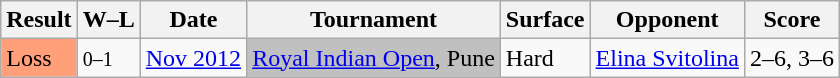<table class="sortable wikitable">
<tr>
<th>Result</th>
<th>W–L</th>
<th>Date</th>
<th>Tournament</th>
<th>Surface</th>
<th>Opponent</th>
<th class="unsortable">Score</th>
</tr>
<tr>
<td style="background:#ffa07a;">Loss</td>
<td><small>0–1</small></td>
<td><a href='#'>Nov 2012</a></td>
<td style="background:silver;"><a href='#'>Royal Indian Open</a>, Pune</td>
<td>Hard</td>
<td> <a href='#'>Elina Svitolina</a></td>
<td>2–6, 3–6</td>
</tr>
</table>
